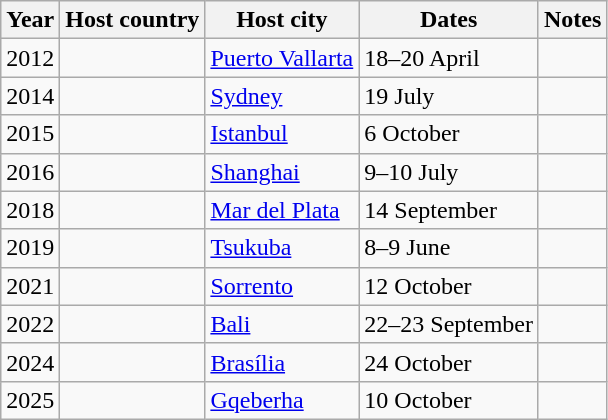<table class="wikitable plainrowheaders sortable">
<tr>
<th>Year</th>
<th>Host country</th>
<th>Host city</th>
<th>Dates</th>
<th>Notes</th>
</tr>
<tr>
<td>2012</td>
<td></td>
<td><a href='#'>Puerto Vallarta</a></td>
<td>18–20 April</td>
<td></td>
</tr>
<tr>
<td>2014</td>
<td></td>
<td><a href='#'>Sydney</a></td>
<td>19 July</td>
<td></td>
</tr>
<tr>
<td>2015</td>
<td></td>
<td><a href='#'>Istanbul</a></td>
<td>6 October</td>
<td></td>
</tr>
<tr>
<td>2016</td>
<td></td>
<td><a href='#'>Shanghai</a></td>
<td>9–10 July</td>
<td></td>
</tr>
<tr>
<td>2018</td>
<td></td>
<td><a href='#'>Mar del Plata</a></td>
<td>14 September</td>
<td></td>
</tr>
<tr>
<td>2019</td>
<td></td>
<td><a href='#'>Tsukuba</a></td>
<td>8–9 June</td>
<td></td>
</tr>
<tr>
<td>2021</td>
<td></td>
<td><a href='#'>Sorrento</a></td>
<td>12 October</td>
<td></td>
</tr>
<tr>
<td>2022</td>
<td></td>
<td><a href='#'>Bali</a></td>
<td>22–23 September</td>
<td></td>
</tr>
<tr>
<td>2024</td>
<td></td>
<td><a href='#'>Brasília</a></td>
<td>24 October</td>
<td></td>
</tr>
<tr>
<td>2025</td>
<td></td>
<td><a href='#'>Gqeberha</a></td>
<td>10 October</td>
<td></td>
</tr>
</table>
